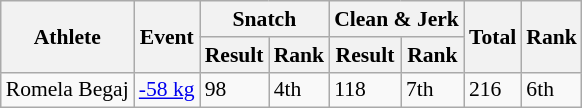<table class="wikitable" style="font-size:90%">
<tr>
<th rowspan="2">Athlete</th>
<th rowspan="2">Event</th>
<th colspan="2">Snatch</th>
<th colspan="2">Clean & Jerk</th>
<th rowspan="2">Total</th>
<th rowspan="2">Rank</th>
</tr>
<tr>
<th>Result</th>
<th>Rank</th>
<th>Result</th>
<th>Rank</th>
</tr>
<tr>
<td>Romela Begaj</td>
<td><a href='#'>-58 kg</a></td>
<td>98</td>
<td>4th</td>
<td>118</td>
<td>7th</td>
<td>216</td>
<td>6th</td>
</tr>
</table>
